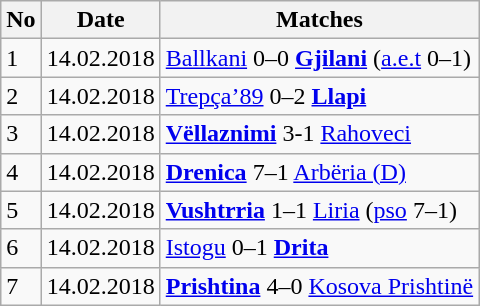<table class="wikitable">
<tr>
<th>No</th>
<th>Date</th>
<th>Matches</th>
</tr>
<tr>
<td>1</td>
<td>14.02.2018</td>
<td><a href='#'>Ballkani</a> 0–0 <strong><a href='#'>Gjilani</a></strong> (<a href='#'>a.e.t</a> 0–1)</td>
</tr>
<tr>
<td>2</td>
<td>14.02.2018</td>
<td><a href='#'>Trepça’89</a> 0–2 <strong><a href='#'>Llapi</a></strong></td>
</tr>
<tr>
<td>3</td>
<td>14.02.2018</td>
<td><strong><a href='#'>Vëllaznimi</a></strong> 3-1 <a href='#'>Rahoveci</a></td>
</tr>
<tr>
<td>4</td>
<td>14.02.2018</td>
<td><strong><a href='#'>Drenica</a></strong> 7–1 <a href='#'>Arbëria (D)</a></td>
</tr>
<tr>
<td>5</td>
<td>14.02.2018</td>
<td><strong><a href='#'>Vushtrria</a></strong> 1–1 <a href='#'>Liria</a> (<a href='#'>pso</a> 7–1)</td>
</tr>
<tr>
<td>6</td>
<td>14.02.2018</td>
<td><a href='#'>Istogu</a> 0–1 <strong><a href='#'>Drita</a></strong></td>
</tr>
<tr>
<td>7</td>
<td>14.02.2018</td>
<td><strong><a href='#'>Prishtina</a></strong> 4–0 <a href='#'>Kosova Prishtinë</a></td>
</tr>
</table>
